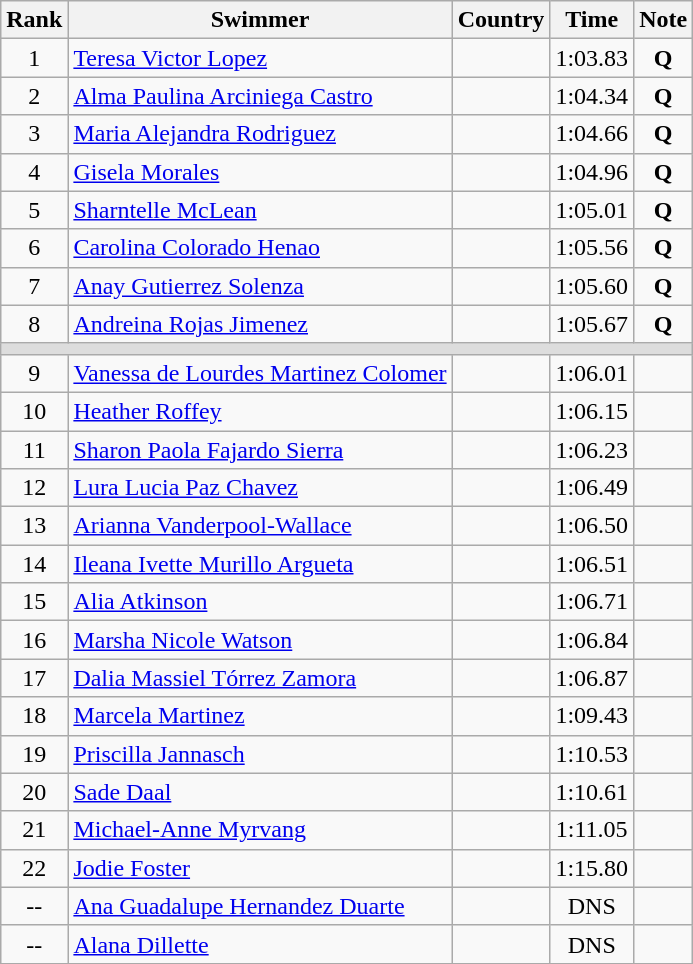<table class="wikitable" style="text-align:center">
<tr>
<th>Rank</th>
<th>Swimmer</th>
<th>Country</th>
<th>Time</th>
<th>Note</th>
</tr>
<tr>
<td>1</td>
<td align=left><a href='#'>Teresa Victor Lopez</a></td>
<td align=left></td>
<td>1:03.83</td>
<td><strong>Q</strong></td>
</tr>
<tr>
<td>2</td>
<td align=left><a href='#'>Alma Paulina Arciniega Castro</a></td>
<td align=left></td>
<td>1:04.34</td>
<td><strong>Q</strong></td>
</tr>
<tr>
<td>3</td>
<td align=left><a href='#'>Maria Alejandra Rodriguez</a></td>
<td align=left></td>
<td>1:04.66</td>
<td><strong>Q</strong></td>
</tr>
<tr>
<td>4</td>
<td align=left><a href='#'>Gisela Morales</a></td>
<td align=left></td>
<td>1:04.96</td>
<td><strong>Q</strong></td>
</tr>
<tr>
<td>5</td>
<td align=left><a href='#'>Sharntelle McLean</a></td>
<td align=left></td>
<td>1:05.01</td>
<td><strong>Q</strong></td>
</tr>
<tr>
<td>6</td>
<td align=left><a href='#'>Carolina Colorado Henao</a></td>
<td align=left></td>
<td>1:05.56</td>
<td><strong>Q</strong></td>
</tr>
<tr>
<td>7</td>
<td align=left><a href='#'>Anay Gutierrez Solenza</a></td>
<td align=left></td>
<td>1:05.60</td>
<td><strong>Q</strong></td>
</tr>
<tr>
<td>8</td>
<td align=left><a href='#'>Andreina Rojas Jimenez</a></td>
<td align=left></td>
<td>1:05.67</td>
<td><strong>Q</strong></td>
</tr>
<tr bgcolor=#DDDDDD>
<td colspan=5></td>
</tr>
<tr>
<td>9</td>
<td align=left><a href='#'>Vanessa de Lourdes Martinez Colomer</a></td>
<td align=left></td>
<td>1:06.01</td>
<td></td>
</tr>
<tr>
<td>10</td>
<td align=left><a href='#'>Heather Roffey</a></td>
<td align=left></td>
<td>1:06.15</td>
<td></td>
</tr>
<tr>
<td>11</td>
<td align=left><a href='#'>Sharon Paola Fajardo Sierra</a></td>
<td align=left></td>
<td>1:06.23</td>
<td></td>
</tr>
<tr>
<td>12</td>
<td align=left><a href='#'>Lura Lucia Paz Chavez</a></td>
<td align=left></td>
<td>1:06.49</td>
<td></td>
</tr>
<tr>
<td>13</td>
<td align=left><a href='#'>Arianna Vanderpool-Wallace</a></td>
<td align=left></td>
<td>1:06.50</td>
<td></td>
</tr>
<tr>
<td>14</td>
<td align=left><a href='#'>Ileana Ivette Murillo Argueta</a></td>
<td align=left></td>
<td>1:06.51</td>
<td></td>
</tr>
<tr>
<td>15</td>
<td align=left><a href='#'>Alia Atkinson</a></td>
<td align=left></td>
<td>1:06.71</td>
<td></td>
</tr>
<tr>
<td>16</td>
<td align=left><a href='#'>Marsha Nicole Watson</a></td>
<td align=left></td>
<td>1:06.84</td>
<td></td>
</tr>
<tr>
<td>17</td>
<td align=left><a href='#'>Dalia Massiel Tórrez Zamora</a></td>
<td align=left></td>
<td>1:06.87</td>
<td></td>
</tr>
<tr>
<td>18</td>
<td align=left><a href='#'>Marcela Martinez</a></td>
<td align=left></td>
<td>1:09.43</td>
<td></td>
</tr>
<tr>
<td>19</td>
<td align=left><a href='#'>Priscilla Jannasch</a></td>
<td align=left></td>
<td>1:10.53</td>
<td></td>
</tr>
<tr>
<td>20</td>
<td align=left><a href='#'>Sade Daal</a></td>
<td align=left></td>
<td>1:10.61</td>
<td></td>
</tr>
<tr>
<td>21</td>
<td align=left><a href='#'>Michael-Anne Myrvang</a></td>
<td align=left></td>
<td>1:11.05</td>
<td></td>
</tr>
<tr>
<td>22</td>
<td align=left><a href='#'>Jodie Foster</a></td>
<td align=left></td>
<td>1:15.80</td>
<td></td>
</tr>
<tr>
<td>--</td>
<td align=left><a href='#'>Ana Guadalupe Hernandez Duarte</a></td>
<td align=left></td>
<td>DNS</td>
<td></td>
</tr>
<tr>
<td>--</td>
<td align=left><a href='#'>Alana Dillette</a></td>
<td align=left></td>
<td>DNS</td>
<td></td>
</tr>
<tr>
</tr>
</table>
